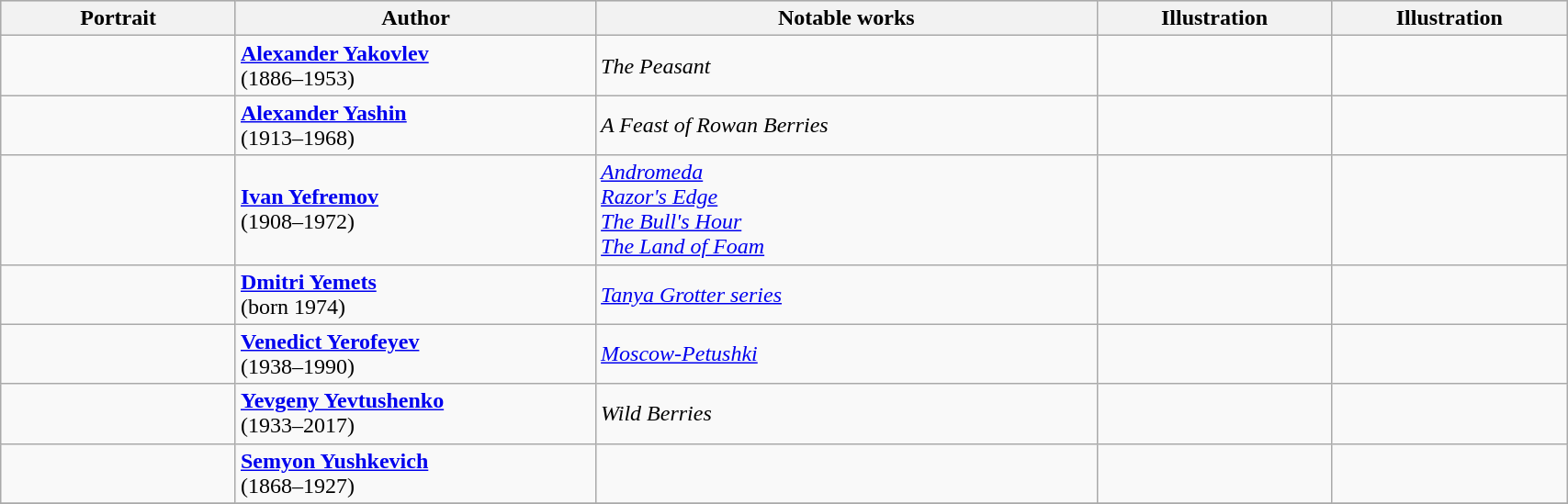<table class="wikitable" style="width:90%;">
<tr bgcolor="#cccccc">
<th width=15%>Portrait</th>
<th width=23%>Author</th>
<th width=32%>Notable works</th>
<th width=15%>Illustration</th>
<th width=15%>Illustration</th>
</tr>
<tr>
<td align=center></td>
<td><strong><a href='#'>Alexander Yakovlev</a></strong><br>(1886–1953)</td>
<td><em>The Peasant</em></td>
<td align=center></td>
<td align=center></td>
</tr>
<tr>
<td align=center></td>
<td><strong><a href='#'>Alexander Yashin</a></strong><br>(1913–1968)</td>
<td><em>A Feast of Rowan Berries</em></td>
<td align=center></td>
<td align=center></td>
</tr>
<tr>
<td align=center></td>
<td><strong><a href='#'>Ivan Yefremov</a></strong><br>(1908–1972)</td>
<td><em><a href='#'>Andromeda</a></em><br><em><a href='#'>Razor's Edge</a></em><br><em><a href='#'>The Bull's Hour</a></em><br><em><a href='#'>The Land of Foam</a></em></td>
<td align=center></td>
<td align=center></td>
</tr>
<tr>
<td align=center></td>
<td><strong><a href='#'>Dmitri Yemets</a></strong><br>(born 1974)</td>
<td><em><a href='#'>Tanya Grotter series</a></em></td>
<td align=center></td>
<td align=center></td>
</tr>
<tr>
<td align=center></td>
<td><strong><a href='#'>Venedict Yerofeyev</a></strong><br>(1938–1990)</td>
<td><em><a href='#'>Moscow-Petushki</a></em></td>
<td align=center></td>
<td align=center></td>
</tr>
<tr>
<td align=center></td>
<td><strong><a href='#'>Yevgeny Yevtushenko</a></strong><br>(1933–2017)</td>
<td><em>Wild Berries</em></td>
<td align=center></td>
<td align=center></td>
</tr>
<tr>
<td align=center></td>
<td><strong><a href='#'>Semyon Yushkevich</a></strong><br>(1868–1927)</td>
<td></td>
<td align=center></td>
<td align=center></td>
</tr>
<tr>
</tr>
</table>
